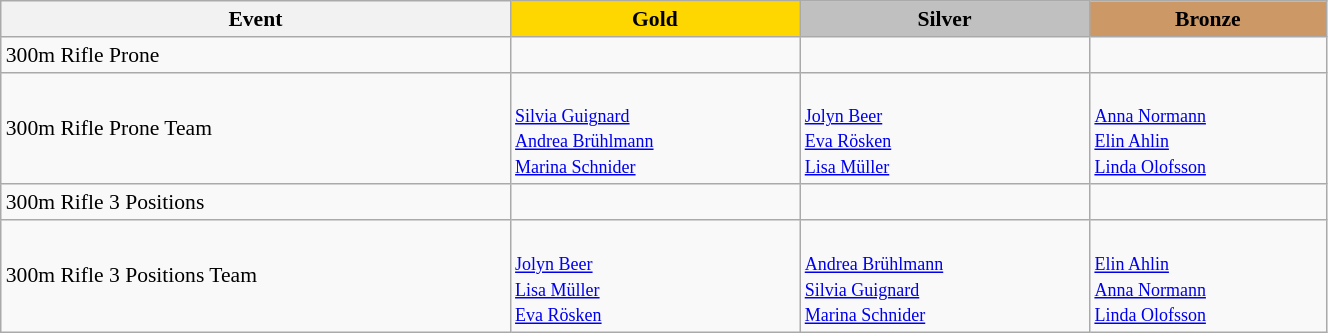<table class="wikitable" width=70% style="font-size:90%; text-align:left;">
<tr align=center>
<th>Event</th>
<td bgcolor=gold><strong>Gold</strong></td>
<td bgcolor=silver><strong>Silver</strong></td>
<td bgcolor=cc9966><strong>Bronze</strong></td>
</tr>
<tr>
<td>300m Rifle Prone</td>
<td></td>
<td></td>
<td></td>
</tr>
<tr>
<td>300m Rifle Prone Team</td>
<td><br><small><a href='#'>Silvia Guignard</a><br><a href='#'>Andrea Brühlmann</a><br><a href='#'>Marina Schnider</a></small></td>
<td><br><small><a href='#'>Jolyn Beer</a><br><a href='#'>Eva Rösken</a><br><a href='#'>Lisa Müller</a></small></td>
<td><br><small><a href='#'>Anna Normann</a><br><a href='#'>Elin Ahlin</a><br><a href='#'>Linda Olofsson</a></small></td>
</tr>
<tr>
<td>300m Rifle 3 Positions</td>
<td></td>
<td></td>
<td></td>
</tr>
<tr>
<td>300m Rifle 3 Positions Team</td>
<td><br><small><a href='#'>Jolyn Beer</a><br><a href='#'>Lisa Müller</a><br><a href='#'>Eva Rösken</a></small></td>
<td><br><small><a href='#'>Andrea Brühlmann</a><br><a href='#'>Silvia Guignard</a><br><a href='#'>Marina Schnider</a></small></td>
<td><br><small><a href='#'>Elin Ahlin</a><br><a href='#'>Anna Normann</a><br><a href='#'>Linda Olofsson</a></small></td>
</tr>
</table>
